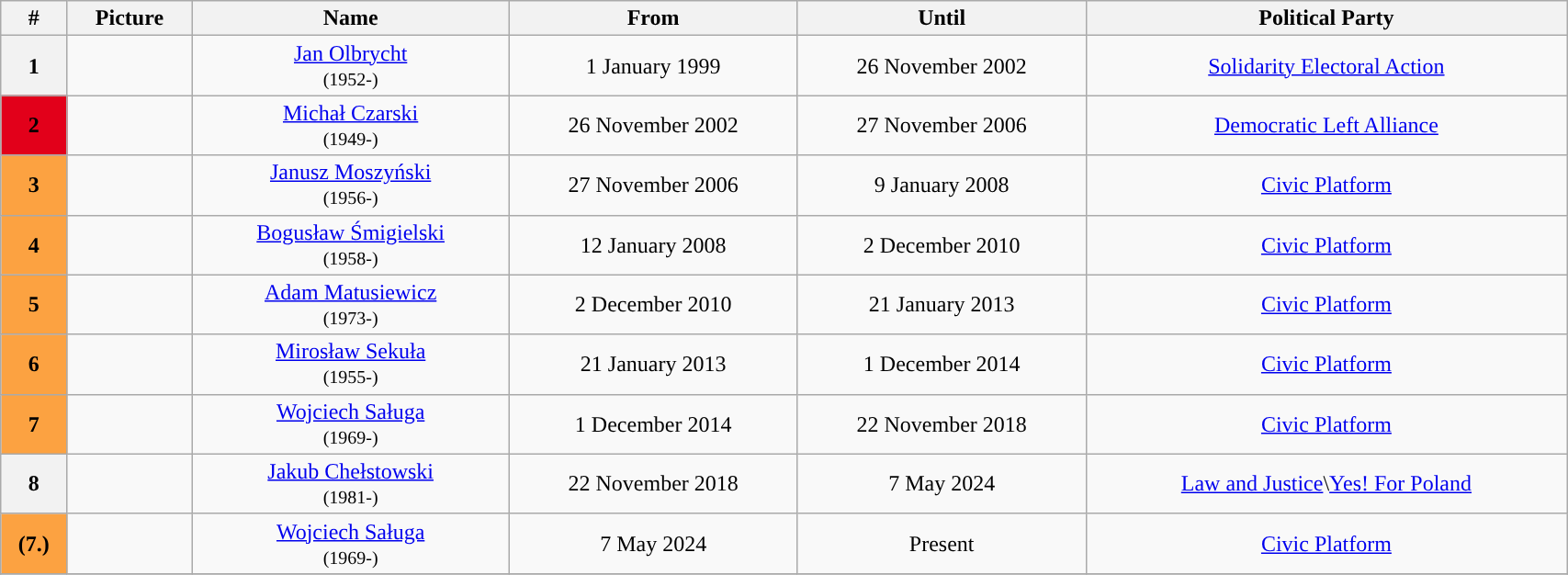<table class="wikitable" style="width:90%; text-align:center;">
<tr>
<th>#</th>
<th>Picture</th>
<th>Name</th>
<th>From</th>
<th>Until</th>
<th>Political Party</th>
</tr>
<tr>
<th style="background:#F2F2F2; color:black;">1</th>
<td></td>
<td><a href='#'>Jan Olbrycht</a><br><small>(1952-)</small></td>
<td>1 January 1999</td>
<td>26 November 2002</td>
<td><a href='#'>Solidarity Electoral Action</a></td>
</tr>
<tr>
<th style="background:#E2001A; color:black;">2</th>
<td></td>
<td><a href='#'>Michał Czarski</a><br><small>(1949-)</small></td>
<td>26 November 2002</td>
<td>27 November 2006</td>
<td><a href='#'>Democratic Left Alliance</a></td>
</tr>
<tr>
<th style="background:#FCA241; color:black;">3</th>
<td></td>
<td><a href='#'>Janusz Moszyński</a><br><small>(1956-)</small></td>
<td>27 November 2006</td>
<td>9 January 2008</td>
<td><a href='#'>Civic Platform</a></td>
</tr>
<tr>
<th style="background:#FCA241; color:black;">4</th>
<td></td>
<td><a href='#'>Bogusław Śmigielski</a><br><small>(1958-)</small></td>
<td>12 January 2008</td>
<td>2 December 2010</td>
<td><a href='#'>Civic Platform</a></td>
</tr>
<tr>
<th style="background:#FCA241; color:black;">5</th>
<td></td>
<td><a href='#'>Adam Matusiewicz</a><br><small>(1973-)</small></td>
<td>2 December 2010</td>
<td>21 January 2013</td>
<td><a href='#'>Civic Platform</a></td>
</tr>
<tr>
<th style="background:#FCA241; color:black;">6</th>
<td></td>
<td><a href='#'>Mirosław Sekuła</a><br><small>(1955-)</small></td>
<td>21 January 2013</td>
<td>1 December 2014</td>
<td><a href='#'>Civic Platform</a></td>
</tr>
<tr>
<th style="background:#FCA241; color:black;">7</th>
<td></td>
<td><a href='#'>Wojciech Saługa</a><br><small>(1969-)</small></td>
<td>1 December 2014</td>
<td>22 November 2018</td>
<td><a href='#'>Civic Platform</a></td>
</tr>
<tr>
<th style="background:">8</th>
<td></td>
<td><a href='#'>Jakub Chełstowski</a><br><small>(1981-)</small></td>
<td>22 November 2018</td>
<td>7 May 2024</td>
<td><a href='#'>Law and Justice</a>\<a href='#'>Yes! For Poland</a></td>
</tr>
<tr>
<th style="background:#FCA241; color:black;">(7.)</th>
<td></td>
<td><a href='#'>Wojciech Saługa</a><br><small>(1969-)</small></td>
<td>7 May 2024</td>
<td>Present</td>
<td><a href='#'>Civic Platform</a></td>
</tr>
<tr>
</tr>
</table>
